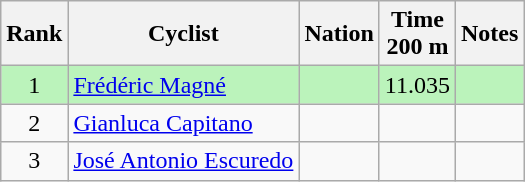<table class="wikitable sortable" style="text-align:center">
<tr>
<th>Rank</th>
<th>Cyclist</th>
<th>Nation</th>
<th>Time<br>200 m</th>
<th>Notes</th>
</tr>
<tr bgcolor=bbf3bb>
<td>1</td>
<td align=left><a href='#'>Frédéric Magné</a></td>
<td align=left></td>
<td>11.035</td>
<td></td>
</tr>
<tr>
<td>2</td>
<td align=left><a href='#'>Gianluca Capitano</a></td>
<td align=left></td>
<td></td>
<td></td>
</tr>
<tr>
<td>3</td>
<td align=left><a href='#'>José Antonio Escuredo</a></td>
<td align=left></td>
<td></td>
<td></td>
</tr>
</table>
